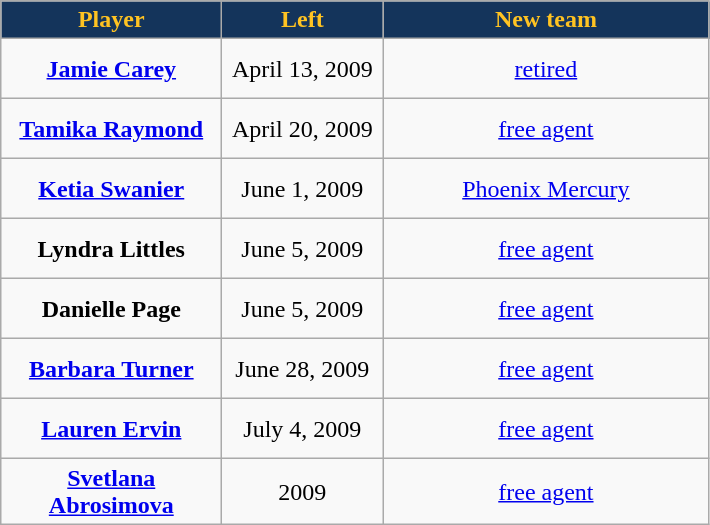<table class="wikitable" style="text-align: center">
<tr align="center"  bgcolor="#dddddd">
<td style="background:#14345B;color:#ffc322; width:140px"><strong>Player</strong></td>
<td style="background:#14345B;color:#ffc322; width:100px"><strong>Left</strong></td>
<td style="background:#14345B;color:#ffc322; width:210px"><strong>New team</strong></td>
</tr>
<tr style="height:40px">
<td><strong><a href='#'>Jamie Carey</a></strong></td>
<td>April 13, 2009</td>
<td><a href='#'>retired</a></td>
</tr>
<tr style="height:40px">
<td><strong><a href='#'>Tamika Raymond</a></strong></td>
<td>April 20, 2009</td>
<td><a href='#'>free agent</a></td>
</tr>
<tr style="height:40px">
<td><strong><a href='#'>Ketia Swanier</a></strong></td>
<td>June 1, 2009</td>
<td><a href='#'>Phoenix Mercury</a></td>
</tr>
<tr style="height:40px">
<td><strong>Lyndra Littles</strong></td>
<td>June 5, 2009</td>
<td><a href='#'>free agent</a></td>
</tr>
<tr style="height:40px">
<td><strong>Danielle Page</strong></td>
<td>June 5, 2009</td>
<td><a href='#'>free agent</a></td>
</tr>
<tr style="height:40px">
<td><strong><a href='#'>Barbara Turner</a></strong></td>
<td>June 28, 2009</td>
<td><a href='#'>free agent</a></td>
</tr>
<tr style="height:40px">
<td><strong><a href='#'>Lauren Ervin</a></strong></td>
<td>July 4, 2009</td>
<td><a href='#'>free agent</a></td>
</tr>
<tr style="height:40px">
<td><strong><a href='#'>Svetlana Abrosimova</a></strong></td>
<td>2009</td>
<td><a href='#'>free agent</a></td>
</tr>
</table>
